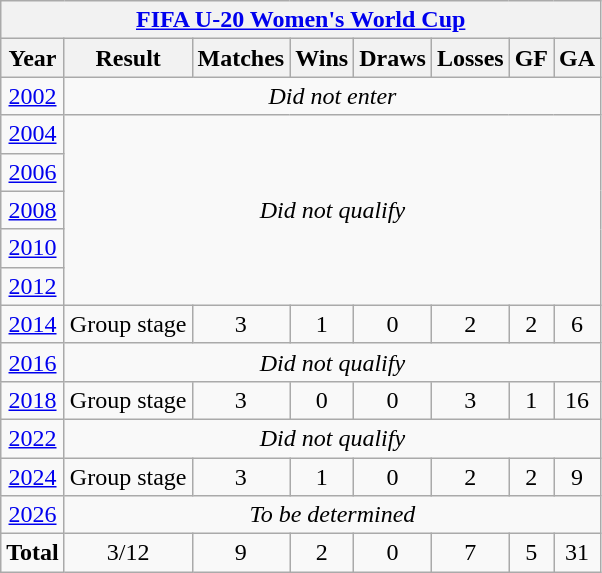<table class="wikitable" style="text-align: center;">
<tr>
<th colspan=8><a href='#'>FIFA U-20 Women's World Cup</a></th>
</tr>
<tr>
<th>Year</th>
<th>Result</th>
<th>Matches</th>
<th>Wins</th>
<th>Draws</th>
<th>Losses</th>
<th>GF</th>
<th>GA</th>
</tr>
<tr>
<td> <a href='#'>2002</a></td>
<td colspan=7><em>Did not enter</em></td>
</tr>
<tr>
<td> <a href='#'>2004</a></td>
<td rowspan=5 colspan=7><em>Did not qualify</em></td>
</tr>
<tr>
<td> <a href='#'>2006</a></td>
</tr>
<tr>
<td> <a href='#'>2008</a></td>
</tr>
<tr>
<td> <a href='#'>2010</a></td>
</tr>
<tr>
<td> <a href='#'>2012</a></td>
</tr>
<tr>
<td> <a href='#'>2014</a></td>
<td>Group stage</td>
<td>3</td>
<td>1</td>
<td>0</td>
<td>2</td>
<td>2</td>
<td>6</td>
</tr>
<tr>
<td> <a href='#'>2016</a></td>
<td colspan=7><em>Did not qualify</em></td>
</tr>
<tr>
<td> <a href='#'>2018</a></td>
<td>Group stage</td>
<td>3</td>
<td>0</td>
<td>0</td>
<td>3</td>
<td>1</td>
<td>16</td>
</tr>
<tr>
<td> <a href='#'>2022</a></td>
<td colspan=7><em>Did not qualify</em></td>
</tr>
<tr>
<td> <a href='#'>2024</a></td>
<td>Group stage</td>
<td>3</td>
<td>1</td>
<td>0</td>
<td>2</td>
<td>2</td>
<td>9</td>
</tr>
<tr>
<td> <a href='#'>2026</a></td>
<td colspan=7><em>To be determined</em></td>
</tr>
<tr>
<td><strong>Total</strong></td>
<td>3/12</td>
<td>9</td>
<td>2</td>
<td>0</td>
<td>7</td>
<td>5</td>
<td>31</td>
</tr>
</table>
